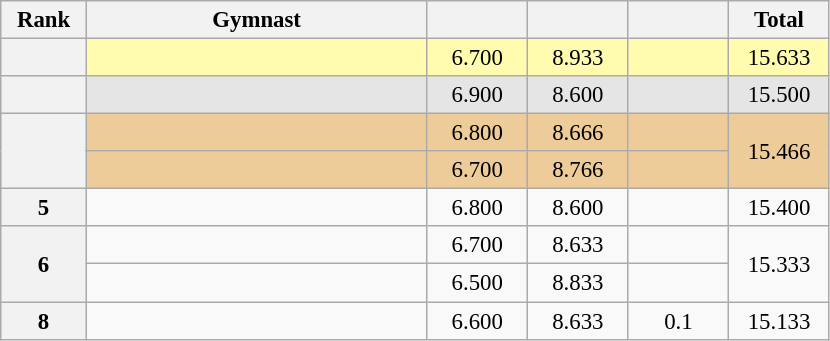<table class="wikitable sortable" style="text-align:center; font-size:95%">
<tr>
<th scope="col" style="width:50px;">Rank</th>
<th scope="col" style="width:220px;">Gymnast</th>
<th scope="col" style="width:60px;"></th>
<th scope="col" style="width:60px;"></th>
<th scope="col" style="width:60px;"></th>
<th scope="col" style="width:60px;">Total</th>
</tr>
<tr style="background:#fffcaf;">
<th scope=row style="text-align:center"></th>
<td style="text-align:left;"></td>
<td>6.700</td>
<td>8.933</td>
<td></td>
<td>15.633</td>
</tr>
<tr style="background:#e5e5e5;">
<th scope=row style="text-align:center"></th>
<td style="text-align:left;"></td>
<td>6.900</td>
<td>8.600</td>
<td></td>
<td>15.500</td>
</tr>
<tr style="background:#ec9;">
<th rowspan=2 scope=row style="text-align:center"></th>
<td style="text-align:left;"></td>
<td>6.800</td>
<td>8.666</td>
<td></td>
<td rowspan=2>15.466</td>
</tr>
<tr style="background:#ec9;">
<td style="text-align:left;"></td>
<td>6.700</td>
<td>8.766</td>
<td></td>
</tr>
<tr>
<th scope=row style="text-align:center">5</th>
<td style="text-align:left;"></td>
<td>6.800</td>
<td>8.600</td>
<td></td>
<td>15.400</td>
</tr>
<tr>
<th rowspan=2 scope=row style="text-align:center">6</th>
<td style="text-align:left;"></td>
<td>6.700</td>
<td>8.633</td>
<td></td>
<td rowspan=2>15.333</td>
</tr>
<tr>
<td style="text-align:left;"></td>
<td>6.500</td>
<td>8.833</td>
<td></td>
</tr>
<tr>
<th scope=row style="text-align:center">8</th>
<td style="text-align:left;"></td>
<td>6.600</td>
<td>8.633</td>
<td>0.1</td>
<td>15.133</td>
</tr>
</table>
